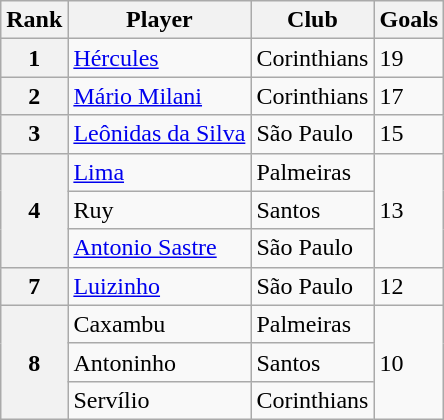<table class="wikitable">
<tr>
<th>Rank</th>
<th>Player</th>
<th>Club</th>
<th>Goals</th>
</tr>
<tr>
<th>1</th>
<td><a href='#'>Hércules</a></td>
<td>Corinthians</td>
<td>19</td>
</tr>
<tr>
<th>2</th>
<td><a href='#'>Mário Milani</a></td>
<td>Corinthians</td>
<td>17</td>
</tr>
<tr>
<th>3</th>
<td><a href='#'>Leônidas da Silva</a></td>
<td>São Paulo</td>
<td>15</td>
</tr>
<tr>
<th rowspan="3">4</th>
<td><a href='#'>Lima</a></td>
<td>Palmeiras</td>
<td rowspan="3">13</td>
</tr>
<tr>
<td>Ruy</td>
<td>Santos</td>
</tr>
<tr>
<td><a href='#'>Antonio Sastre</a></td>
<td>São Paulo</td>
</tr>
<tr>
<th>7</th>
<td><a href='#'>Luizinho</a></td>
<td>São Paulo</td>
<td>12</td>
</tr>
<tr>
<th rowspan="3">8</th>
<td>Caxambu</td>
<td>Palmeiras</td>
<td rowspan="3">10</td>
</tr>
<tr>
<td>Antoninho</td>
<td>Santos</td>
</tr>
<tr>
<td>Servílio</td>
<td>Corinthians</td>
</tr>
</table>
